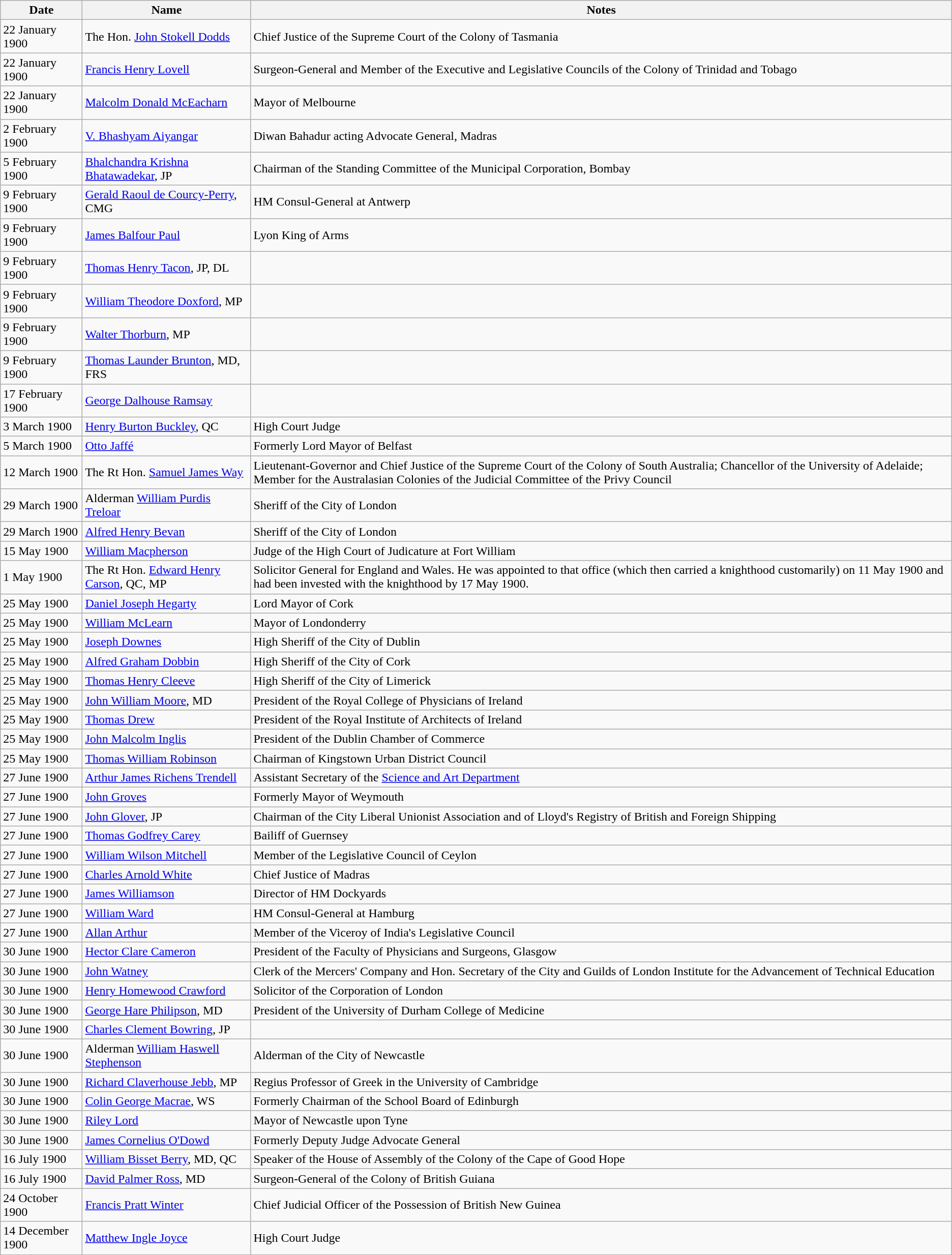<table class="wikitable">
<tr>
<th>Date</th>
<th>Name</th>
<th>Notes</th>
</tr>
<tr>
<td>22 January 1900</td>
<td>The Hon. <a href='#'>John Stokell Dodds</a></td>
<td>Chief Justice of the Supreme Court of the Colony of Tasmania</td>
</tr>
<tr>
<td>22 January 1900</td>
<td><a href='#'>Francis Henry Lovell</a></td>
<td>Surgeon-General and Member of the Executive and Legislative Councils of the Colony of Trinidad and Tobago</td>
</tr>
<tr>
<td>22 January 1900</td>
<td><a href='#'>Malcolm Donald McEacharn</a></td>
<td>Mayor of Melbourne</td>
</tr>
<tr>
<td>2 February 1900</td>
<td><a href='#'>V. Bhashyam Aiyangar</a></td>
<td>Diwan Bahadur acting Advocate General, Madras</td>
</tr>
<tr>
<td>5 February 1900</td>
<td><a href='#'>Bhalchandra Krishna Bhatawadekar</a>, JP</td>
<td>Chairman of the Standing Committee of the Municipal Corporation, Bombay</td>
</tr>
<tr>
<td>9 February 1900</td>
<td><a href='#'>Gerald Raoul de Courcy-Perry</a>, CMG</td>
<td>HM Consul-General at Antwerp</td>
</tr>
<tr>
<td>9 February 1900</td>
<td><a href='#'>James Balfour Paul</a></td>
<td>Lyon King of Arms</td>
</tr>
<tr>
<td>9 February 1900</td>
<td><a href='#'>Thomas Henry Tacon</a>, JP, DL</td>
<td></td>
</tr>
<tr>
<td>9 February 1900</td>
<td><a href='#'>William Theodore Doxford</a>, MP</td>
<td></td>
</tr>
<tr>
<td>9 February 1900</td>
<td><a href='#'>Walter Thorburn</a>, MP</td>
<td></td>
</tr>
<tr>
<td>9 February 1900</td>
<td><a href='#'>Thomas Launder Brunton</a>, MD, FRS</td>
<td></td>
</tr>
<tr>
<td>17 February 1900</td>
<td><a href='#'>George Dalhouse Ramsay</a></td>
<td></td>
</tr>
<tr>
<td>3 March 1900</td>
<td><a href='#'>Henry Burton Buckley</a>, QC</td>
<td>High Court Judge</td>
</tr>
<tr>
<td>5 March 1900</td>
<td><a href='#'>Otto Jaffé</a></td>
<td>Formerly Lord Mayor of Belfast</td>
</tr>
<tr>
<td>12 March 1900</td>
<td>The Rt Hon. <a href='#'>Samuel James Way</a></td>
<td>Lieutenant-Governor and Chief Justice of the Supreme Court of the Colony  of South Australia; Chancellor of the University of Adelaide; Member for the  Australasian Colonies of the Judicial Committee of the Privy Council</td>
</tr>
<tr>
<td>29 March 1900</td>
<td>Alderman <a href='#'>William Purdis Treloar</a></td>
<td>Sheriff of the City of London</td>
</tr>
<tr>
<td>29 March 1900</td>
<td><a href='#'>Alfred Henry Bevan</a></td>
<td>Sheriff of the City of London</td>
</tr>
<tr>
<td>15 May 1900</td>
<td><a href='#'>William Macpherson</a></td>
<td>Judge of the High Court of Judicature at Fort William</td>
</tr>
<tr>
<td>1 May 1900</td>
<td>The Rt Hon. <a href='#'>Edward Henry Carson</a>, QC, MP</td>
<td>Solicitor General for England and Wales. He was appointed to that office  (which then carried a knighthood customarily) on 11 May 1900 and had been  invested with the knighthood by 17 May 1900.</td>
</tr>
<tr>
<td>25 May 1900</td>
<td><a href='#'>Daniel Joseph Hegarty</a></td>
<td>Lord Mayor of Cork</td>
</tr>
<tr>
<td>25 May 1900</td>
<td><a href='#'>William McLearn</a></td>
<td>Mayor of Londonderry</td>
</tr>
<tr>
<td>25 May 1900</td>
<td><a href='#'>Joseph Downes</a></td>
<td>High Sheriff of the City of Dublin</td>
</tr>
<tr>
<td>25 May 1900</td>
<td><a href='#'>Alfred Graham Dobbin</a></td>
<td>High Sheriff of the City of Cork</td>
</tr>
<tr>
<td>25 May 1900</td>
<td><a href='#'>Thomas Henry Cleeve</a></td>
<td>High Sheriff of the City of Limerick</td>
</tr>
<tr>
<td>25 May 1900</td>
<td><a href='#'>John William Moore</a>, MD</td>
<td>President of the Royal College of Physicians of Ireland</td>
</tr>
<tr>
<td>25 May 1900</td>
<td><a href='#'>Thomas Drew</a></td>
<td>President of the Royal Institute of Architects of Ireland</td>
</tr>
<tr>
<td>25 May 1900</td>
<td><a href='#'>John Malcolm Inglis</a></td>
<td>President of the Dublin Chamber of Commerce</td>
</tr>
<tr>
<td>25 May 1900</td>
<td><a href='#'>Thomas William Robinson</a></td>
<td>Chairman of Kingstown Urban District Council</td>
</tr>
<tr>
<td>27 June 1900</td>
<td><a href='#'>Arthur James Richens Trendell</a></td>
<td>Assistant Secretary of the <a href='#'>Science and Art Department</a></td>
</tr>
<tr>
<td>27 June 1900</td>
<td><a href='#'>John Groves</a></td>
<td>Formerly Mayor of Weymouth</td>
</tr>
<tr>
<td>27 June 1900</td>
<td><a href='#'>John Glover</a>, JP</td>
<td>Chairman of the City Liberal Unionist Association and of Lloyd's Registry  of British and Foreign Shipping</td>
</tr>
<tr>
<td>27 June 1900</td>
<td><a href='#'>Thomas Godfrey Carey</a></td>
<td>Bailiff of Guernsey</td>
</tr>
<tr>
<td>27 June 1900</td>
<td><a href='#'>William Wilson Mitchell</a></td>
<td>Member of the Legislative Council of Ceylon</td>
</tr>
<tr>
<td>27 June 1900</td>
<td><a href='#'>Charles Arnold White</a></td>
<td>Chief Justice of Madras</td>
</tr>
<tr>
<td>27 June 1900</td>
<td><a href='#'>James Williamson</a></td>
<td>Director of HM Dockyards</td>
</tr>
<tr>
<td>27 June 1900</td>
<td><a href='#'>William Ward</a></td>
<td>HM Consul-General at Hamburg</td>
</tr>
<tr>
<td>27 June 1900</td>
<td><a href='#'>Allan Arthur</a></td>
<td>Member of the Viceroy of India's Legislative Council</td>
</tr>
<tr>
<td>30 June 1900</td>
<td><a href='#'>Hector Clare Cameron</a></td>
<td>President of the Faculty of Physicians and Surgeons, Glasgow</td>
</tr>
<tr>
<td>30 June 1900</td>
<td><a href='#'>John Watney</a></td>
<td>Clerk of the Mercers' Company and Hon. Secretary of the City and Guilds  of London Institute for the Advancement of Technical Education</td>
</tr>
<tr>
<td>30 June 1900</td>
<td><a href='#'>Henry Homewood Crawford</a></td>
<td>Solicitor of the Corporation of London</td>
</tr>
<tr>
<td>30 June 1900</td>
<td><a href='#'>George Hare Philipson</a>, MD</td>
<td>President of the University of Durham College of Medicine</td>
</tr>
<tr>
<td>30 June 1900</td>
<td><a href='#'>Charles Clement Bowring</a>, JP</td>
<td></td>
</tr>
<tr>
<td>30 June 1900</td>
<td>Alderman <a href='#'>William Haswell Stephenson</a></td>
<td>Alderman of the City of Newcastle</td>
</tr>
<tr>
<td>30 June 1900</td>
<td><a href='#'>Richard Claverhouse Jebb</a>, MP</td>
<td>Regius Professor of Greek in the University of Cambridge</td>
</tr>
<tr>
<td>30 June 1900</td>
<td><a href='#'>Colin George Macrae</a>, WS</td>
<td>Formerly Chairman of the School Board of Edinburgh</td>
</tr>
<tr>
<td>30 June 1900</td>
<td><a href='#'>Riley Lord</a></td>
<td>Mayor of Newcastle upon Tyne</td>
</tr>
<tr>
<td>30 June 1900</td>
<td><a href='#'>James Cornelius O'Dowd</a></td>
<td>Formerly Deputy Judge Advocate General</td>
</tr>
<tr>
<td>16 July 1900</td>
<td><a href='#'>William Bisset Berry</a>, MD, QC</td>
<td>Speaker of the House of Assembly of the Colony of the Cape of Good Hope</td>
</tr>
<tr>
<td>16 July 1900</td>
<td><a href='#'>David Palmer Ross</a>, MD</td>
<td>Surgeon-General of the Colony of British Guiana</td>
</tr>
<tr>
<td>24 October 1900</td>
<td><a href='#'>Francis Pratt Winter</a></td>
<td>Chief Judicial Officer of the Possession of British New Guinea</td>
</tr>
<tr>
<td>14 December 1900</td>
<td><a href='#'>Matthew Ingle Joyce</a></td>
<td>High Court Judge</td>
</tr>
</table>
